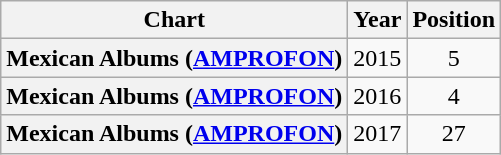<table class="wikitable sortable plainrowheaders" style="text-align:center">
<tr>
<th scope="col">Chart</th>
<th scope="col">Year</th>
<th scope="col">Position</th>
</tr>
<tr>
<th scope="row">Mexican Albums (<a href='#'>AMPROFON</a>)</th>
<td>2015</td>
<td>5</td>
</tr>
<tr>
<th scope="row">Mexican Albums (<a href='#'>AMPROFON</a>)</th>
<td>2016</td>
<td>4</td>
</tr>
<tr>
<th scope="row">Mexican Albums (<a href='#'>AMPROFON</a>)</th>
<td>2017</td>
<td>27</td>
</tr>
</table>
